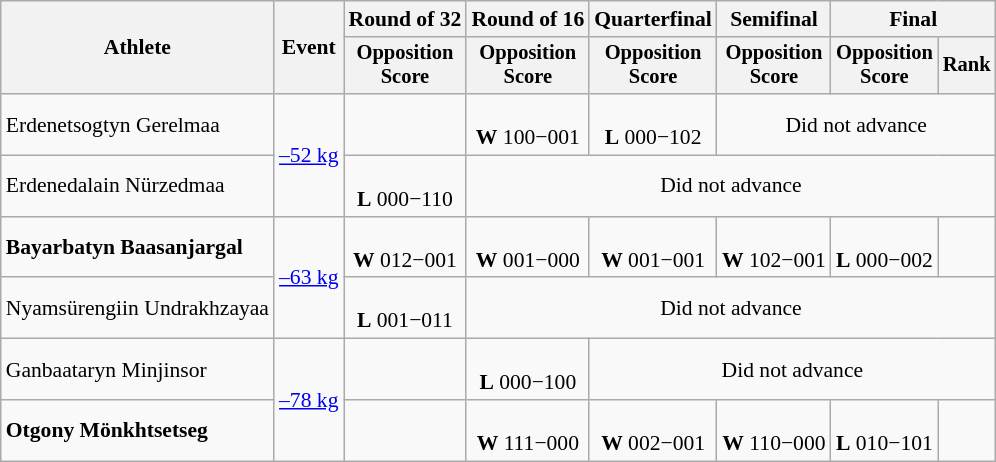<table class=wikitable style=font-size:90%;text-align:center>
<tr>
<th rowspan=2>Athlete</th>
<th rowspan=2>Event</th>
<th>Round of 32</th>
<th>Round of 16</th>
<th>Quarterfinal</th>
<th>Semifinal</th>
<th colspan=2>Final</th>
</tr>
<tr style=font-size:95%>
<th>Opposition<br>Score</th>
<th>Opposition<br>Score</th>
<th>Opposition<br>Score</th>
<th>Opposition<br>Score</th>
<th>Opposition<br>Score</th>
<th>Rank</th>
</tr>
<tr>
<td align=left>Erdenetsogtyn Gerelmaa</td>
<td align=left rowspan=2><a href='#'>–52 kg</a></td>
<td></td>
<td><br><strong>W</strong> 100−001</td>
<td><br><strong>L</strong> 000−102</td>
<td colspan=3>Did not advance</td>
</tr>
<tr>
<td align=left>Erdenedalain Nürzedmaa</td>
<td><br><strong>L</strong> 000−110</td>
<td colspan=5>Did not advance</td>
</tr>
<tr>
<td align=left><strong>Bayarbatyn Baasanjargal</strong></td>
<td align=left rowspan=2><a href='#'>–63 kg</a></td>
<td><br><strong>W</strong> 012−001</td>
<td><br><strong>W</strong> 001−000</td>
<td><br><strong>W</strong> 001−001</td>
<td><br><strong>W</strong> 102−001</td>
<td><br><strong>L</strong> 000−002</td>
<td></td>
</tr>
<tr>
<td align=left>Nyamsürengiin Undrakhzayaa</td>
<td><br><strong>L</strong> 001−011</td>
<td colspan=5>Did not advance</td>
</tr>
<tr>
<td align=left>Ganbaataryn Minjinsor</td>
<td align=left rowspan=2><a href='#'>–78 kg</a></td>
<td></td>
<td><br><strong>L</strong> 000−100</td>
<td colspan=4>Did not advance</td>
</tr>
<tr>
<td align=left><strong>Otgony Mönkhtsetseg</strong></td>
<td></td>
<td><br><strong>W</strong> 111−000</td>
<td><br><strong>W</strong> 002−001</td>
<td><br><strong>W</strong> 110−000</td>
<td><br><strong>L</strong> 010−101</td>
<td></td>
</tr>
</table>
